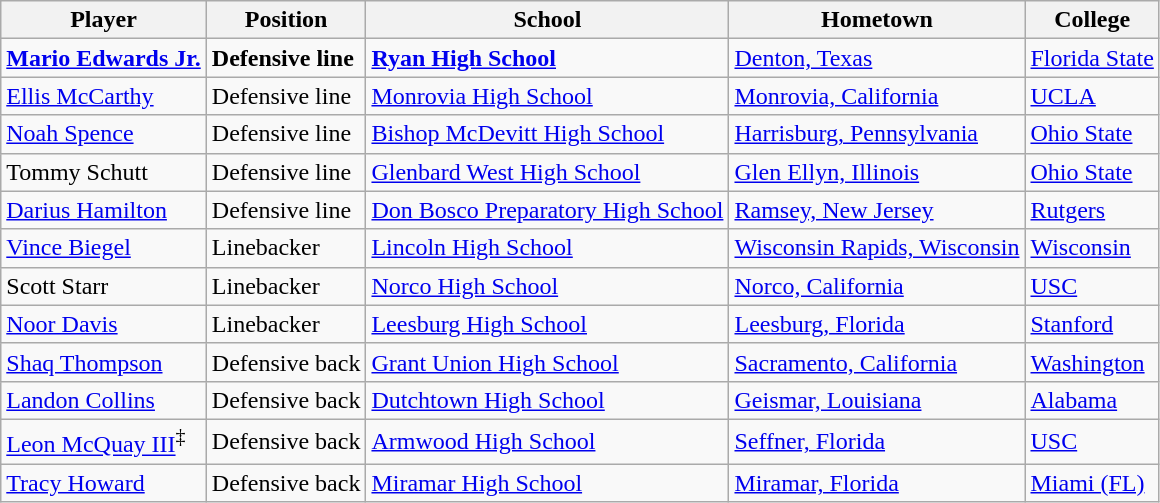<table class="wikitable">
<tr>
<th>Player</th>
<th>Position</th>
<th>School</th>
<th>Hometown</th>
<th>College</th>
</tr>
<tr>
<td><strong><a href='#'>Mario Edwards Jr.</a></strong></td>
<td><strong>Defensive line</strong></td>
<td><strong><a href='#'>Ryan High School</a></strong></td>
<td><a href='#'>Denton, Texas</a></td>
<td><a href='#'>Florida State</a></td>
</tr>
<tr>
<td><a href='#'>Ellis McCarthy</a></td>
<td>Defensive line</td>
<td><a href='#'>Monrovia High School</a></td>
<td><a href='#'>Monrovia, California</a></td>
<td><a href='#'>UCLA</a></td>
</tr>
<tr>
<td><a href='#'>Noah Spence</a></td>
<td>Defensive line</td>
<td><a href='#'>Bishop McDevitt High School</a></td>
<td><a href='#'>Harrisburg, Pennsylvania</a></td>
<td><a href='#'>Ohio State</a></td>
</tr>
<tr>
<td>Tommy Schutt</td>
<td>Defensive line</td>
<td><a href='#'>Glenbard West High School</a></td>
<td><a href='#'>Glen Ellyn, Illinois</a></td>
<td><a href='#'>Ohio State</a></td>
</tr>
<tr>
<td><a href='#'>Darius Hamilton</a></td>
<td>Defensive line</td>
<td><a href='#'>Don Bosco Preparatory High School</a></td>
<td><a href='#'>Ramsey, New Jersey</a></td>
<td><a href='#'>Rutgers</a></td>
</tr>
<tr>
<td><a href='#'>Vince Biegel</a></td>
<td>Linebacker</td>
<td><a href='#'>Lincoln High School</a></td>
<td><a href='#'>Wisconsin Rapids, Wisconsin</a></td>
<td><a href='#'>Wisconsin</a></td>
</tr>
<tr>
<td>Scott Starr</td>
<td>Linebacker</td>
<td><a href='#'>Norco High School</a></td>
<td><a href='#'>Norco, California</a></td>
<td><a href='#'>USC</a></td>
</tr>
<tr>
<td><a href='#'>Noor Davis</a></td>
<td>Linebacker</td>
<td><a href='#'>Leesburg High School</a></td>
<td><a href='#'>Leesburg, Florida</a></td>
<td><a href='#'>Stanford</a></td>
</tr>
<tr>
<td><a href='#'>Shaq Thompson</a></td>
<td>Defensive back</td>
<td><a href='#'>Grant Union High School</a></td>
<td><a href='#'>Sacramento, California</a></td>
<td><a href='#'>Washington</a></td>
</tr>
<tr>
<td><a href='#'>Landon Collins</a></td>
<td>Defensive back</td>
<td><a href='#'>Dutchtown High School</a></td>
<td><a href='#'>Geismar, Louisiana</a></td>
<td><a href='#'>Alabama</a></td>
</tr>
<tr>
<td><a href='#'>Leon McQuay III</a><sup>‡</sup></td>
<td>Defensive back</td>
<td><a href='#'>Armwood High School</a></td>
<td><a href='#'>Seffner, Florida</a></td>
<td><a href='#'>USC</a></td>
</tr>
<tr>
<td><a href='#'>Tracy Howard</a></td>
<td>Defensive back</td>
<td><a href='#'>Miramar High School</a></td>
<td><a href='#'>Miramar, Florida</a></td>
<td><a href='#'>Miami (FL)</a></td>
</tr>
</table>
